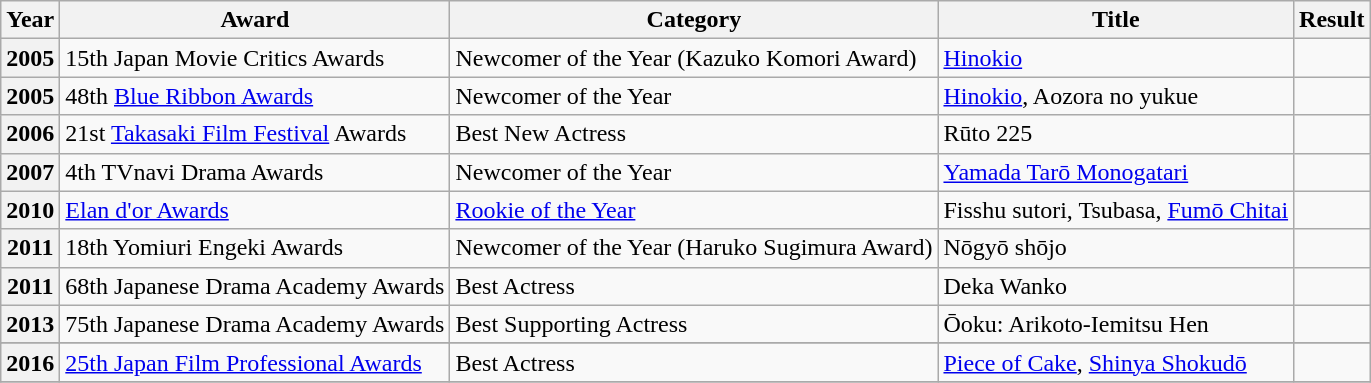<table class="wikitable plainrowheaders sortable" style="font-size:100%">
<tr>
<th scope="col">Year</th>
<th scope="col">Award</th>
<th scope="col">Category</th>
<th scope="col">Title</th>
<th scope="col">Result</th>
</tr>
<tr>
<th scope="row">2005</th>
<td>15th Japan Movie Critics Awards</td>
<td>Newcomer of the Year (Kazuko Komori Award)</td>
<td><a href='#'>Hinokio</a></td>
<td></td>
</tr>
<tr>
<th scope="row">2005</th>
<td>48th <a href='#'>Blue Ribbon Awards</a></td>
<td>Newcomer of the Year</td>
<td><a href='#'>Hinokio</a>, Aozora no yukue</td>
<td></td>
</tr>
<tr>
<th scope="row">2006</th>
<td>21st <a href='#'>Takasaki Film Festival</a> Awards</td>
<td>Best New Actress</td>
<td>Rūto 225</td>
<td></td>
</tr>
<tr>
<th scope="row">2007</th>
<td>4th TVnavi Drama Awards</td>
<td>Newcomer of the Year</td>
<td><a href='#'>Yamada Tarō Monogatari</a></td>
<td></td>
</tr>
<tr>
<th scope="row">2010</th>
<td><a href='#'>Elan d'or Awards</a></td>
<td><a href='#'>Rookie of the Year</a></td>
<td>Fisshu sutori, Tsubasa, <a href='#'>Fumō Chitai</a></td>
<td></td>
</tr>
<tr>
<th scope="row">2011</th>
<td>18th Yomiuri Engeki Awards</td>
<td>Newcomer of the Year (Haruko Sugimura Award)</td>
<td>Nōgyō shōjo</td>
<td></td>
</tr>
<tr>
<th scope="row">2011</th>
<td>68th Japanese Drama Academy Awards</td>
<td>Best Actress</td>
<td>Deka Wanko</td>
<td></td>
</tr>
<tr>
<th scope="row">2013</th>
<td>75th Japanese Drama Academy Awards</td>
<td>Best Supporting Actress</td>
<td>Ōoku: Arikoto-Iemitsu Hen</td>
<td></td>
</tr>
<tr>
</tr>
<tr>
<th scope="row">2016</th>
<td><a href='#'>25th Japan Film Professional Awards</a></td>
<td>Best Actress</td>
<td><a href='#'>Piece of Cake</a>, <a href='#'>Shinya Shokudō</a></td>
<td></td>
</tr>
<tr>
</tr>
</table>
